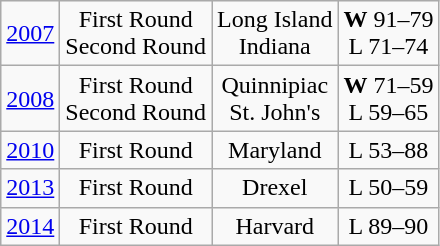<table class="wikitable">
<tr align="center">
<td><a href='#'>2007</a></td>
<td>First Round<br>Second Round</td>
<td>Long Island<br>Indiana</td>
<td><strong>W</strong> 91–79<br>L 71–74</td>
</tr>
<tr align="center">
<td><a href='#'>2008</a></td>
<td>First Round<br>Second Round</td>
<td>Quinnipiac<br>St. John's</td>
<td><strong>W</strong> 71–59<br>L 59–65</td>
</tr>
<tr align="center">
<td><a href='#'>2010</a></td>
<td>First Round</td>
<td>Maryland</td>
<td>L 53–88</td>
</tr>
<tr align="center">
<td><a href='#'>2013</a></td>
<td>First Round</td>
<td>Drexel</td>
<td>L 50–59</td>
</tr>
<tr align="center">
<td><a href='#'>2014</a></td>
<td>First Round</td>
<td>Harvard</td>
<td>L 89–90</td>
</tr>
</table>
